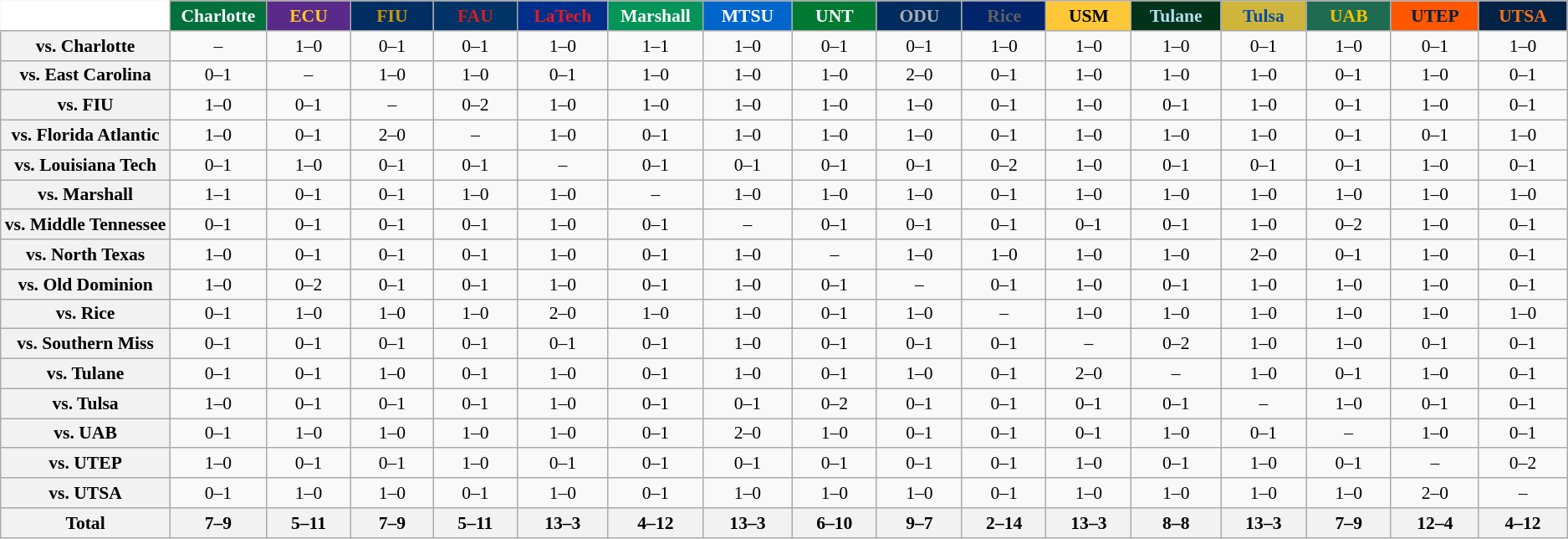<table class="wikitable" style="white-space:nowrap;font-size:90%;">
<tr>
<th style="background:white; border-top-style:hidden; border-left-style:hidden; width:75px;"> </th>
<th style="background:#00703c; color:#fff; width:75px;">Charlotte</th>
<th style="background:#592a8a; color:#fec923; width:75px;">ECU</th>
<th style="background:#002d62; color:#c5960c; width:75px;">FIU</th>
<th style="background:#036; color:#ce2029; width:75px;">FAU</th>
<th style="background:#002f8b; color:#e31b23; width:75px;">LaTech</th>
<th style="background:#04945a; color:#fff; width:75px;">Marshall</th>
<th style="background:#06c; color:#fff; width:75px;">MTSU</th>
<th style="background:#007a33; color:#fff; width:75px;">UNT</th>
<th style="background:#002b5f; color:#a8adb4; width:75px;">ODU</th>
<th style="background:#002469; color:#5e6062; width:75px;">Rice</th>
<th style="background:#fdc737; color:#000; width:75px;">USM</th>
<th style="background:#00331a; color:#b6dff4; width:75px;">Tulane</th>
<th style="background:#cfb53b; color:#084c9e; width:75px;">Tulsa</th>
<th style="background:#1e6b52; color:#f4c300; width:75px;">UAB</th>
<th style="background:#ff5600; color:#002147; width:75px;">UTEP</th>
<th style="background:#024; color:#f47321; width:75px;">UTSA</th>
</tr>
<tr style="text-align:center;">
<th>vs. Charlotte</th>
<td>–</td>
<td>1–0</td>
<td>0–1</td>
<td>0–1</td>
<td>1–0</td>
<td>1–1</td>
<td>1–0</td>
<td>0–1</td>
<td>0–1</td>
<td>1–0</td>
<td>1–0</td>
<td>1–0</td>
<td>0–1</td>
<td>1–0</td>
<td>0–1</td>
<td>1–0</td>
</tr>
<tr style="text-align:center;">
<th>vs. East Carolina</th>
<td>0–1</td>
<td>–</td>
<td>1–0</td>
<td>1–0</td>
<td>0–1</td>
<td>1–0</td>
<td>1–0</td>
<td>1–0</td>
<td>2–0</td>
<td>0–1</td>
<td>1–0</td>
<td>1–0</td>
<td>1–0</td>
<td>0–1</td>
<td>1–0</td>
<td>0–1</td>
</tr>
<tr style="text-align:center;">
<th>vs. FIU</th>
<td>1–0</td>
<td>0–1</td>
<td>–</td>
<td>0–2</td>
<td>1–0</td>
<td>1–0</td>
<td>1–0</td>
<td>1–0</td>
<td>1–0</td>
<td>0–1</td>
<td>1–0</td>
<td>0–1</td>
<td>1–0</td>
<td>0–1</td>
<td>1–0</td>
<td>0–1</td>
</tr>
<tr style="text-align:center;">
<th>vs. Florida Atlantic</th>
<td>1–0</td>
<td>0–1</td>
<td>2–0</td>
<td>–</td>
<td>1–0</td>
<td>0–1</td>
<td>1–0</td>
<td>1–0</td>
<td>1–0</td>
<td>0–1</td>
<td>1–0</td>
<td>1–0</td>
<td>1–0</td>
<td>0–1</td>
<td>0–1</td>
<td>1–0</td>
</tr>
<tr style="text-align:center;">
<th>vs. Louisiana Tech</th>
<td>0–1</td>
<td>1–0</td>
<td>0–1</td>
<td>0–1</td>
<td>–</td>
<td>0–1</td>
<td>0–1</td>
<td>0–1</td>
<td>0–1</td>
<td>0–2</td>
<td>1–0</td>
<td>0–1</td>
<td>0–1</td>
<td>0–1</td>
<td>1–0</td>
<td>0–1</td>
</tr>
<tr style="text-align:center;">
<th>vs. Marshall</th>
<td>1–1</td>
<td>0–1</td>
<td>0–1</td>
<td>1–0</td>
<td>1–0</td>
<td>–</td>
<td>1–0</td>
<td>1–0</td>
<td>1–0</td>
<td>0–1</td>
<td>1–0</td>
<td>1–0</td>
<td>1–0</td>
<td>1–0</td>
<td>1–0</td>
<td>1–0</td>
</tr>
<tr style="text-align:center;">
<th>vs. Middle Tennessee</th>
<td>0–1</td>
<td>0–1</td>
<td>0–1</td>
<td>0–1</td>
<td>1–0</td>
<td>0–1</td>
<td>–</td>
<td>0–1</td>
<td>0–1</td>
<td>0–1</td>
<td>0–1</td>
<td>0–1</td>
<td>1–0</td>
<td>0–2</td>
<td>1–0</td>
<td>0–1</td>
</tr>
<tr style="text-align:center;">
<th>vs. North Texas</th>
<td>1–0</td>
<td>0–1</td>
<td>0–1</td>
<td>0–1</td>
<td>1–0</td>
<td>0–1</td>
<td>1–0</td>
<td>–</td>
<td>1–0</td>
<td>1–0</td>
<td>1–0</td>
<td>1–0</td>
<td>2–0</td>
<td>0–1</td>
<td>1–0</td>
<td>0–1</td>
</tr>
<tr style="text-align:center;">
<th>vs. Old Dominion</th>
<td>1–0</td>
<td>0–2</td>
<td>0–1</td>
<td>0–1</td>
<td>1–0</td>
<td>0–1</td>
<td>1–0</td>
<td>0–1</td>
<td>–</td>
<td>0–1</td>
<td>1–0</td>
<td>0–1</td>
<td>1–0</td>
<td>1–0</td>
<td>1–0</td>
<td>0–1</td>
</tr>
<tr style="text-align:center;">
<th>vs. Rice</th>
<td>0–1</td>
<td>1–0</td>
<td>1–0</td>
<td>1–0</td>
<td>2–0</td>
<td>1–0</td>
<td>1–0</td>
<td>0–1</td>
<td>1–0</td>
<td>–</td>
<td>1–0</td>
<td>1–0</td>
<td>1–0</td>
<td>1–0</td>
<td>1–0</td>
<td>1–0</td>
</tr>
<tr style="text-align:center;">
<th>vs. Southern Miss</th>
<td>0–1</td>
<td>0–1</td>
<td>0–1</td>
<td>0–1</td>
<td>0–1</td>
<td>0–1</td>
<td>1–0</td>
<td>0–1</td>
<td>0–1</td>
<td>0–1</td>
<td>–</td>
<td>0–2</td>
<td>1–0</td>
<td>1–0</td>
<td>0–1</td>
<td>0–1</td>
</tr>
<tr style="text-align:center;">
<th>vs. Tulane</th>
<td>0–1</td>
<td>0–1</td>
<td>1–0</td>
<td>0–1</td>
<td>1–0</td>
<td>0–1</td>
<td>1–0</td>
<td>0–1</td>
<td>1–0</td>
<td>0–1</td>
<td>2–0</td>
<td>–</td>
<td>1–0</td>
<td>0–1</td>
<td>1–0</td>
<td>0–1</td>
</tr>
<tr style="text-align:center;">
<th>vs. Tulsa</th>
<td>1–0</td>
<td>0–1</td>
<td>0–1</td>
<td>0–1</td>
<td>1–0</td>
<td>0–1</td>
<td>0–1</td>
<td>0–2</td>
<td>0–1</td>
<td>0–1</td>
<td>0–1</td>
<td>0–1</td>
<td>–</td>
<td>1–0</td>
<td>0–1</td>
<td>0–1</td>
</tr>
<tr style="text-align:center;">
<th>vs. UAB</th>
<td>0–1</td>
<td>1–0</td>
<td>1–0</td>
<td>1–0</td>
<td>1–0</td>
<td>0–1</td>
<td>2–0</td>
<td>1–0</td>
<td>0–1</td>
<td>0–1</td>
<td>0–1</td>
<td>1–0</td>
<td>0–1</td>
<td>–</td>
<td>1–0</td>
<td>0–1</td>
</tr>
<tr style="text-align:center;">
<th>vs. UTEP</th>
<td>1–0</td>
<td>0–1</td>
<td>0–1</td>
<td>1–0</td>
<td>0–1</td>
<td>0–1</td>
<td>0–1</td>
<td>0–1</td>
<td>0–1</td>
<td>0–1</td>
<td>1–0</td>
<td>0–1</td>
<td>1–0</td>
<td>0–1</td>
<td>–</td>
<td>0–2</td>
</tr>
<tr style="text-align:center;">
<th>vs. UTSA</th>
<td>0–1</td>
<td>1–0</td>
<td>1–0</td>
<td>0–1</td>
<td>1–0</td>
<td>0–1</td>
<td>1–0</td>
<td>1–0</td>
<td>1–0</td>
<td>0–1</td>
<td>1–0</td>
<td>1–0</td>
<td>1–0</td>
<td>1–0</td>
<td>2–0</td>
<td>–<br></td>
</tr>
<tr style="text-align:center;">
<th>Total</th>
<th>7–9</th>
<th>5–11</th>
<th>7–9</th>
<th>5–11</th>
<th>13–3</th>
<th>4–12</th>
<th>13–3</th>
<th>6–10</th>
<th>9–7</th>
<th>2–14</th>
<th>13–3</th>
<th>8–8</th>
<th>13–3</th>
<th>7–9</th>
<th>12–4</th>
<th>4–12</th>
</tr>
</table>
